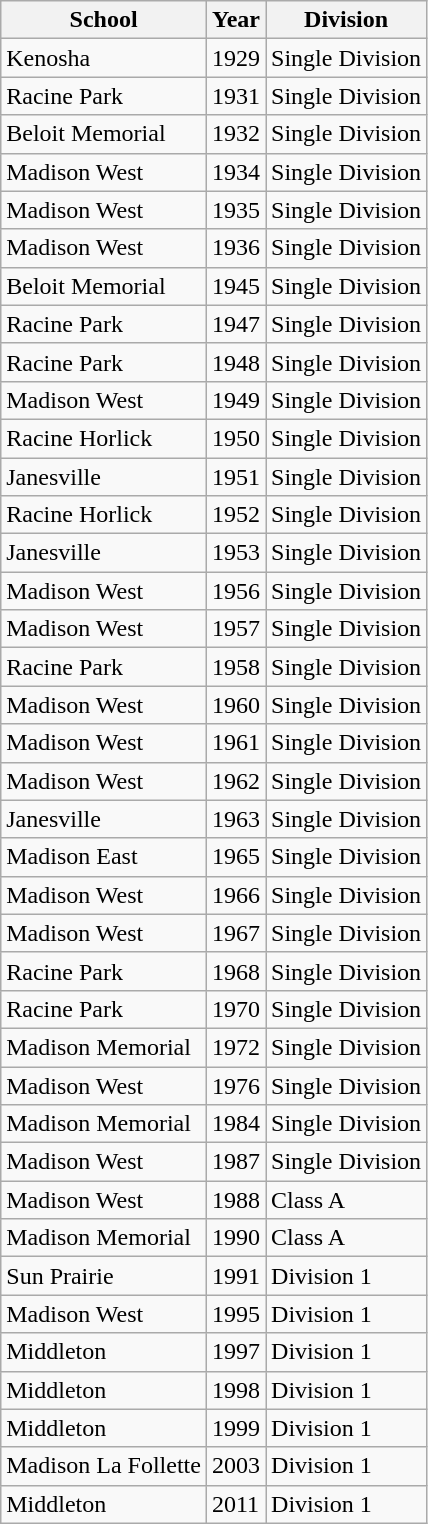<table class="wikitable">
<tr>
<th>School</th>
<th>Year</th>
<th>Division</th>
</tr>
<tr>
<td>Kenosha</td>
<td>1929</td>
<td>Single Division</td>
</tr>
<tr>
<td>Racine Park</td>
<td>1931</td>
<td>Single Division</td>
</tr>
<tr>
<td>Beloit Memorial</td>
<td>1932</td>
<td>Single Division</td>
</tr>
<tr>
<td>Madison West</td>
<td>1934</td>
<td>Single Division</td>
</tr>
<tr>
<td>Madison West</td>
<td>1935</td>
<td>Single Division</td>
</tr>
<tr>
<td>Madison West</td>
<td>1936</td>
<td>Single Division</td>
</tr>
<tr>
<td>Beloit Memorial</td>
<td>1945</td>
<td>Single Division</td>
</tr>
<tr>
<td>Racine Park</td>
<td>1947</td>
<td>Single Division</td>
</tr>
<tr>
<td>Racine Park</td>
<td>1948</td>
<td>Single Division</td>
</tr>
<tr>
<td>Madison West</td>
<td>1949</td>
<td>Single Division</td>
</tr>
<tr>
<td>Racine Horlick</td>
<td>1950</td>
<td>Single Division</td>
</tr>
<tr>
<td>Janesville</td>
<td>1951</td>
<td>Single Division</td>
</tr>
<tr>
<td>Racine Horlick</td>
<td>1952</td>
<td>Single Division</td>
</tr>
<tr>
<td>Janesville</td>
<td>1953</td>
<td>Single Division</td>
</tr>
<tr>
<td>Madison West</td>
<td>1956</td>
<td>Single Division</td>
</tr>
<tr>
<td>Madison West</td>
<td>1957</td>
<td>Single Division</td>
</tr>
<tr>
<td>Racine Park</td>
<td>1958</td>
<td>Single Division</td>
</tr>
<tr>
<td>Madison West</td>
<td>1960</td>
<td>Single Division</td>
</tr>
<tr>
<td>Madison West</td>
<td>1961</td>
<td>Single Division</td>
</tr>
<tr>
<td>Madison West</td>
<td>1962</td>
<td>Single Division</td>
</tr>
<tr>
<td>Janesville</td>
<td>1963</td>
<td>Single Division</td>
</tr>
<tr>
<td>Madison East</td>
<td>1965</td>
<td>Single Division</td>
</tr>
<tr>
<td>Madison West</td>
<td>1966</td>
<td>Single Division</td>
</tr>
<tr>
<td>Madison West</td>
<td>1967</td>
<td>Single Division</td>
</tr>
<tr>
<td>Racine Park</td>
<td>1968</td>
<td>Single Division</td>
</tr>
<tr>
<td>Racine Park</td>
<td>1970</td>
<td>Single Division</td>
</tr>
<tr>
<td>Madison Memorial</td>
<td>1972</td>
<td>Single Division</td>
</tr>
<tr>
<td>Madison West</td>
<td>1976</td>
<td>Single Division</td>
</tr>
<tr>
<td>Madison Memorial</td>
<td>1984</td>
<td>Single Division</td>
</tr>
<tr>
<td>Madison West</td>
<td>1987</td>
<td>Single Division</td>
</tr>
<tr>
<td>Madison West</td>
<td>1988</td>
<td>Class A</td>
</tr>
<tr>
<td>Madison Memorial</td>
<td>1990</td>
<td>Class A</td>
</tr>
<tr>
<td>Sun Prairie</td>
<td>1991</td>
<td>Division 1</td>
</tr>
<tr>
<td>Madison West</td>
<td>1995</td>
<td>Division 1</td>
</tr>
<tr>
<td>Middleton</td>
<td>1997</td>
<td>Division 1</td>
</tr>
<tr>
<td>Middleton</td>
<td>1998</td>
<td>Division 1</td>
</tr>
<tr>
<td>Middleton</td>
<td>1999</td>
<td>Division 1</td>
</tr>
<tr>
<td>Madison La Follette</td>
<td>2003</td>
<td>Division 1</td>
</tr>
<tr>
<td>Middleton</td>
<td>2011</td>
<td>Division 1</td>
</tr>
</table>
